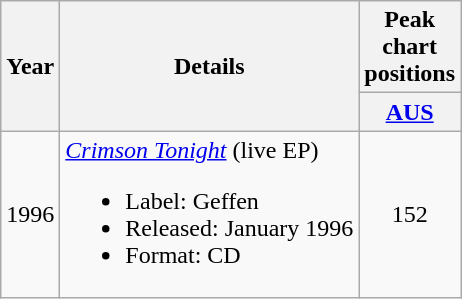<table class="wikitable">
<tr>
<th rowspan="2">Year</th>
<th rowspan="2">Details</th>
<th>Peak chart positions</th>
</tr>
<tr>
<th width="25"><a href='#'>AUS</a><br></th>
</tr>
<tr>
<td>1996</td>
<td><em><a href='#'>Crimson Tonight</a></em> (live EP)<br><ul><li>Label: Geffen</li><li>Released: January 1996</li><li>Format: CD</li></ul></td>
<td align="center">152</td>
</tr>
</table>
